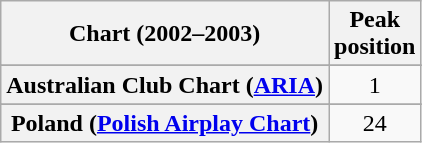<table class="wikitable sortable plainrowheaders" style="text-align:center">
<tr>
<th scope="col">Chart (2002–2003)</th>
<th scope="col">Peak<br>position</th>
</tr>
<tr>
</tr>
<tr>
<th scope="row">Australian Club Chart (<a href='#'>ARIA</a>)</th>
<td>1</td>
</tr>
<tr>
</tr>
<tr>
<th scope="row">Poland (<a href='#'>Polish Airplay Chart</a>)</th>
<td>24</td>
</tr>
</table>
